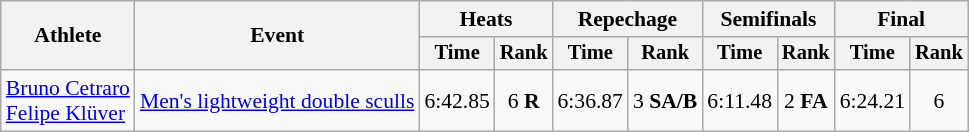<table class="wikitable" style="font-size:90%">
<tr>
<th rowspan="2">Athlete</th>
<th rowspan="2">Event</th>
<th colspan="2">Heats</th>
<th colspan="2">Repechage</th>
<th colspan="2">Semifinals</th>
<th colspan="2">Final</th>
</tr>
<tr style="font-size:95%">
<th>Time</th>
<th>Rank</th>
<th>Time</th>
<th>Rank</th>
<th>Time</th>
<th>Rank</th>
<th>Time</th>
<th>Rank</th>
</tr>
<tr align=center>
<td align=left><a href='#'>Bruno Cetraro</a><br><a href='#'>Felipe Klüver</a></td>
<td align=left><a href='#'>Men's lightweight double sculls</a></td>
<td>6:42.85</td>
<td>6 <strong>R</strong></td>
<td>6:36.87</td>
<td>3 <strong>SA/B</strong></td>
<td>6:11.48</td>
<td>2 <strong>FA</strong></td>
<td>6:24.21</td>
<td>6</td>
</tr>
</table>
